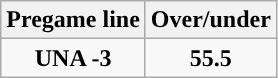<table class="wikitable">
<tr align="center">
<th>Pregame line</th>
<th>Over/under</th>
</tr>
<tr align="center">
<td><strong>UNA -3</strong></td>
<td><strong>55.5</strong></td>
</tr>
</table>
